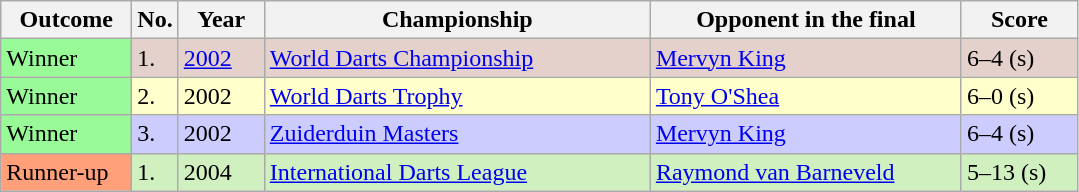<table class="sortable wikitable">
<tr>
<th style="width:80px;">Outcome</th>
<th style="width:20px;">No.</th>
<th style="width:50px;">Year</th>
<th style="width:250px;">Championship</th>
<th style="width:200px;">Opponent in the final</th>
<th style="width:70px;">Score</th>
</tr>
<tr style="background:#e5d1cb;">
<td style="background:#98FB98">Winner</td>
<td>1.</td>
<td><a href='#'>2002</a></td>
<td><a href='#'>World Darts Championship</a></td>
<td> <a href='#'>Mervyn King</a></td>
<td>6–4 (s)</td>
</tr>
<tr style="background:#ffc;">
<td style="background:#98FB98">Winner</td>
<td>2.</td>
<td>2002</td>
<td><a href='#'>World Darts Trophy</a></td>
<td> <a href='#'>Tony O'Shea</a></td>
<td>6–0 (s)</td>
</tr>
<tr style="background:#ccf;">
<td style="background:#98FB98">Winner</td>
<td>3.</td>
<td>2002</td>
<td><a href='#'>Zuiderduin Masters</a></td>
<td> <a href='#'>Mervyn King</a></td>
<td>6–4 (s)</td>
</tr>
<tr style="background:#d0f0c0;">
<td style="background:#ffa07a;">Runner-up</td>
<td>1.</td>
<td>2004</td>
<td><a href='#'>International Darts League</a></td>
<td> <a href='#'>Raymond van Barneveld</a></td>
<td>5–13 (s)</td>
</tr>
</table>
